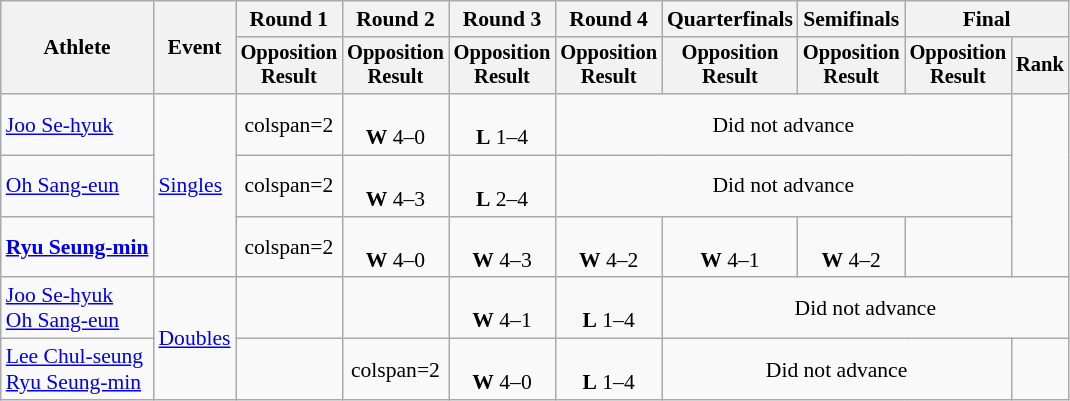<table class="wikitable" style="font-size:90%">
<tr>
<th rowspan="2">Athlete</th>
<th rowspan="2">Event</th>
<th>Round 1</th>
<th>Round 2</th>
<th>Round 3</th>
<th>Round 4</th>
<th>Quarterfinals</th>
<th>Semifinals</th>
<th colspan=2>Final</th>
</tr>
<tr style="font-size:95%">
<th>Opposition<br>Result</th>
<th>Opposition<br>Result</th>
<th>Opposition<br>Result</th>
<th>Opposition<br>Result</th>
<th>Opposition<br>Result</th>
<th>Opposition<br>Result</th>
<th>Opposition<br>Result</th>
<th>Rank</th>
</tr>
<tr align=center>
<td align=left><a href='#'>Joo Se-hyuk</a></td>
<td align=left rowspan=3><a href='#'>Singles</a></td>
<td>colspan=2 </td>
<td><br><strong>W</strong> 4–0</td>
<td><br><strong>L</strong> 1–4</td>
<td colspan=4>Did not advance</td>
</tr>
<tr align=center>
<td align=left><a href='#'>Oh Sang-eun</a></td>
<td>colspan=2 </td>
<td><br><strong>W</strong> 4–3</td>
<td><br><strong>L</strong> 2–4</td>
<td colspan=4>Did not advance</td>
</tr>
<tr align=center>
<td align=left><strong><a href='#'>Ryu Seung-min</a></strong></td>
<td>colspan=2 </td>
<td><br><strong>W</strong> 4–0</td>
<td><br><strong>W</strong> 4–3</td>
<td><br><strong>W</strong> 4–2</td>
<td><br><strong>W</strong> 4–1</td>
<td><br><strong>W</strong> 4–2</td>
<td></td>
</tr>
<tr align=center>
<td align=left><a href='#'>Joo Se-hyuk</a><br><a href='#'>Oh Sang-eun</a></td>
<td align=left rowspan=2><a href='#'>Doubles</a></td>
<td></td>
<td></td>
<td><br> <strong>W</strong> 4–1</td>
<td><br><strong>L</strong> 1–4</td>
<td colspan=4>Did not advance</td>
</tr>
<tr align=center>
<td align=left><a href='#'>Lee Chul-seung</a><br><a href='#'>Ryu Seung-min</a></td>
<td></td>
<td>colspan=2 </td>
<td><br> <strong>W</strong> 4–0</td>
<td><br><strong>L</strong> 1–4</td>
<td colspan=3>Did not advance</td>
</tr>
</table>
